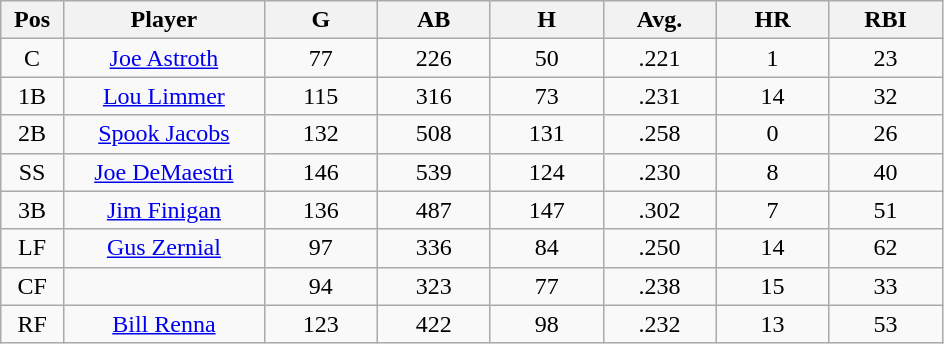<table class="wikitable sortable">
<tr>
<th bgcolor="#DDDDFF" width="5%">Pos</th>
<th bgcolor="#DDDDFF" width="16%">Player</th>
<th bgcolor="#DDDDFF" width="9%">G</th>
<th bgcolor="#DDDDFF" width="9%">AB</th>
<th bgcolor="#DDDDFF" width="9%">H</th>
<th bgcolor="#DDDDFF" width="9%">Avg.</th>
<th bgcolor="#DDDDFF" width="9%">HR</th>
<th bgcolor="#DDDDFF" width="9%">RBI</th>
</tr>
<tr align="center">
<td>C</td>
<td><a href='#'>Joe Astroth</a></td>
<td>77</td>
<td>226</td>
<td>50</td>
<td>.221</td>
<td>1</td>
<td>23</td>
</tr>
<tr align=center>
<td>1B</td>
<td><a href='#'>Lou Limmer</a></td>
<td>115</td>
<td>316</td>
<td>73</td>
<td>.231</td>
<td>14</td>
<td>32</td>
</tr>
<tr align=center>
<td>2B</td>
<td><a href='#'>Spook Jacobs</a></td>
<td>132</td>
<td>508</td>
<td>131</td>
<td>.258</td>
<td>0</td>
<td>26</td>
</tr>
<tr align=center>
<td>SS</td>
<td><a href='#'>Joe DeMaestri</a></td>
<td>146</td>
<td>539</td>
<td>124</td>
<td>.230</td>
<td>8</td>
<td>40</td>
</tr>
<tr align=center>
<td>3B</td>
<td><a href='#'>Jim Finigan</a></td>
<td>136</td>
<td>487</td>
<td>147</td>
<td>.302</td>
<td>7</td>
<td>51</td>
</tr>
<tr align=center>
<td>LF</td>
<td><a href='#'>Gus Zernial</a></td>
<td>97</td>
<td>336</td>
<td>84</td>
<td>.250</td>
<td>14</td>
<td>62</td>
</tr>
<tr align=center>
<td>CF</td>
<td></td>
<td>94</td>
<td>323</td>
<td>77</td>
<td>.238</td>
<td>15</td>
<td>33</td>
</tr>
<tr align="center">
<td>RF</td>
<td><a href='#'>Bill Renna</a></td>
<td>123</td>
<td>422</td>
<td>98</td>
<td>.232</td>
<td>13</td>
<td>53</td>
</tr>
</table>
